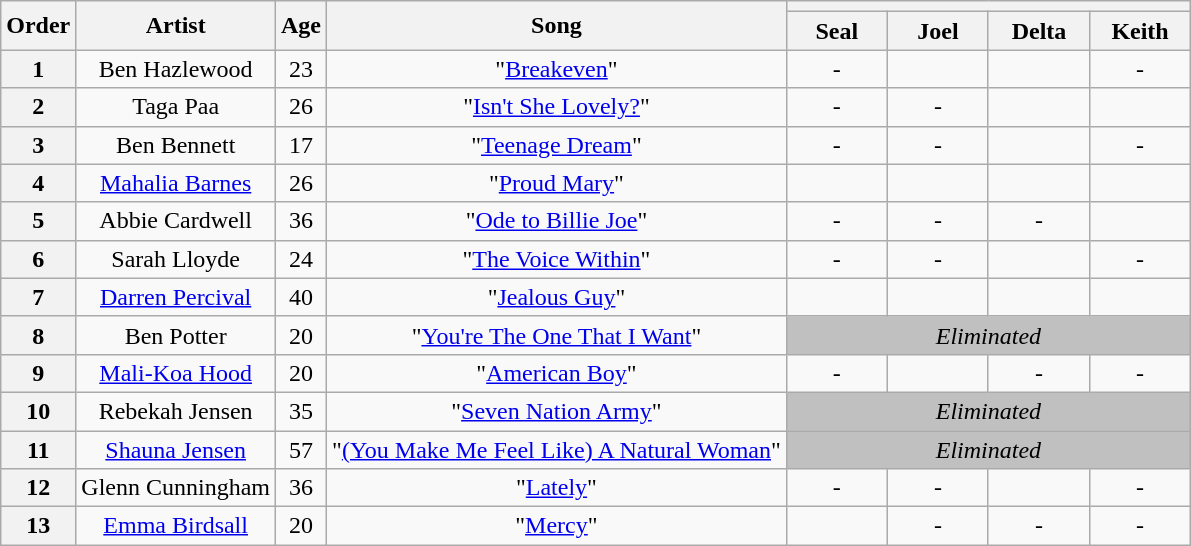<table class="wikitable plainrowheaders" style="text-align:center;" border="1">
<tr>
<th scope="col" rowspan="2">Order</th>
<th scope="col" rowspan="2">Artist</th>
<th scope="col" rowspan="2">Age</th>
<th scope="col" rowspan="2">Song</th>
<th scope="col" colspan="4"></th>
</tr>
<tr>
<th width="60">Seal</th>
<th width="60">Joel</th>
<th width="60">Delta</th>
<th width="60">Keith</th>
</tr>
<tr>
<th scope="row">1</th>
<td>Ben Hazlewood</td>
<td>23</td>
<td>"<a href='#'>Breakeven</a>"</td>
<td>-</td>
<td></td>
<td></td>
<td>-</td>
</tr>
<tr>
<th scope="row">2</th>
<td>Taga Paa</td>
<td>26</td>
<td>"<a href='#'>Isn't She Lovely?</a>"</td>
<td>-</td>
<td>-</td>
<td></td>
<td></td>
</tr>
<tr>
<th scope="row">3</th>
<td>Ben Bennett</td>
<td>17</td>
<td>"<a href='#'>Teenage Dream</a>"</td>
<td>-</td>
<td>-</td>
<td></td>
<td>-</td>
</tr>
<tr>
<th scope="row">4</th>
<td><a href='#'>Mahalia Barnes</a></td>
<td>26</td>
<td>"<a href='#'>Proud Mary</a>"</td>
<td></td>
<td></td>
<td></td>
<td></td>
</tr>
<tr>
<th scope="row">5</th>
<td>Abbie Cardwell</td>
<td>36</td>
<td>"<a href='#'>Ode to Billie Joe</a>"</td>
<td>-</td>
<td>-</td>
<td>-</td>
<td></td>
</tr>
<tr>
<th scope="row">6</th>
<td>Sarah Lloyde</td>
<td>24</td>
<td>"<a href='#'>The Voice Within</a>"</td>
<td>-</td>
<td>-</td>
<td></td>
<td>-</td>
</tr>
<tr>
<th scope="row">7</th>
<td><a href='#'>Darren Percival</a></td>
<td>40</td>
<td>"<a href='#'>Jealous Guy</a>"</td>
<td></td>
<td></td>
<td></td>
<td></td>
</tr>
<tr>
<th scope="row">8</th>
<td>Ben Potter</td>
<td>20</td>
<td>"<a href='#'>You're The One That I Want</a>"</td>
<td colspan=4 style="background:silver"><em>Eliminated</em></td>
</tr>
<tr>
<th scope="row">9</th>
<td><a href='#'>Mali-Koa Hood</a></td>
<td>20</td>
<td>"<a href='#'>American Boy</a>"</td>
<td>-</td>
<td></td>
<td>-</td>
<td>-</td>
</tr>
<tr>
<th scope="row">10</th>
<td>Rebekah Jensen</td>
<td>35</td>
<td>"<a href='#'>Seven Nation Army</a>"</td>
<td colspan=4 style="background:silver"><em>Eliminated</em></td>
</tr>
<tr>
<th scope="row">11</th>
<td><a href='#'>Shauna Jensen</a></td>
<td>57</td>
<td>"<a href='#'>(You Make Me Feel Like) A Natural Woman</a>"</td>
<td colspan=4 style="background:silver"><em>Eliminated</em></td>
</tr>
<tr>
<th scope="row">12</th>
<td>Glenn Cunningham</td>
<td>36</td>
<td>"<a href='#'>Lately</a>"</td>
<td>-</td>
<td>-</td>
<td></td>
<td>-</td>
</tr>
<tr>
<th scope="row">13</th>
<td><a href='#'>Emma Birdsall</a></td>
<td>20</td>
<td>"<a href='#'>Mercy</a>"</td>
<td></td>
<td>-</td>
<td>-</td>
<td>-</td>
</tr>
</table>
